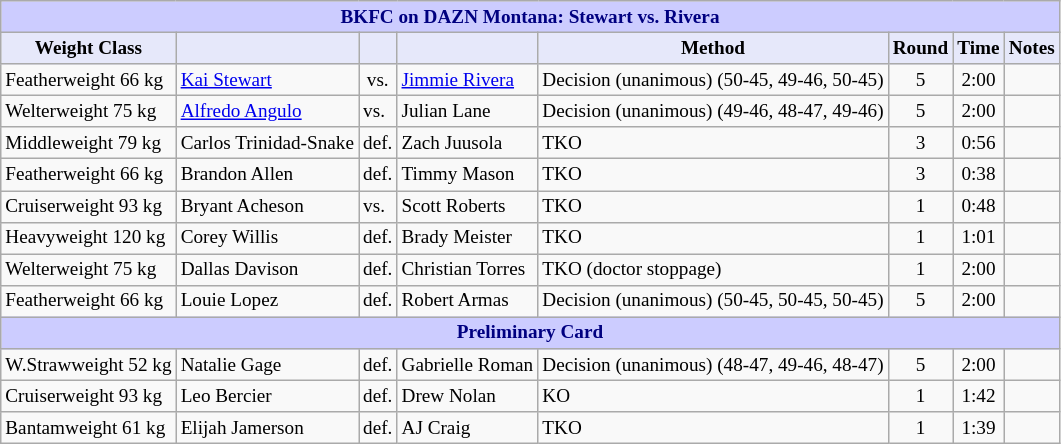<table class="wikitable" style="font-size: 80%;">
<tr>
<th colspan="8" style="background-color: #ccf; color: #000080; text-align: center;"><strong>BKFC on DAZN Montana: Stewart vs. Rivera</strong></th>
</tr>
<tr>
<th colspan="1" style="background-color: #E6E8FA; color: #000000; text-align: center;">Weight Class</th>
<th colspan="1" style="background-color: #E6E8FA; color: #000000; text-align: center;"></th>
<th colspan="1" style="background-color: #E6E8FA; color: #000000; text-align: center;"></th>
<th colspan="1" style="background-color: #E6E8FA; color: #000000; text-align: center;"></th>
<th colspan="1" style="background-color: #E6E8FA; color: #000000; text-align: center;">Method</th>
<th colspan="1" style="background-color: #E6E8FA; color: #000000; text-align: center;">Round</th>
<th colspan="1" style="background-color: #E6E8FA; color: #000000; text-align: center;">Time</th>
<th colspan="1" style="background-color: #E6E8FA; color: #000000; text-align: center;">Notes</th>
</tr>
<tr>
<td>Featherweight 66 kg</td>
<td> <a href='#'>Kai Stewart</a></td>
<td align="center">vs.</td>
<td> <a href='#'>Jimmie Rivera</a></td>
<td>Decision (unanimous) (50-45, 49-46, 50-45)</td>
<td align="center">5</td>
<td align="center">2:00</td>
<td></td>
</tr>
<tr>
<td>Welterweight 75 kg</td>
<td> <a href='#'>Alfredo Angulo</a></td>
<td>vs.</td>
<td> Julian Lane</td>
<td>Decision (unanimous) (49-46, 48-47, 49-46)</td>
<td align="center">5</td>
<td align="center">2:00</td>
<td></td>
</tr>
<tr>
<td>Middleweight 79 kg</td>
<td> Carlos Trinidad-Snake</td>
<td>def.</td>
<td> Zach Juusola</td>
<td>TKO</td>
<td align="center">3</td>
<td align="center">0:56</td>
<td></td>
</tr>
<tr>
<td>Featherweight 66 kg</td>
<td> Brandon Allen</td>
<td>def.</td>
<td> Timmy Mason</td>
<td>TKO</td>
<td align="center">3</td>
<td align="center">0:38</td>
<td></td>
</tr>
<tr>
<td>Cruiserweight 93 kg</td>
<td> Bryant Acheson</td>
<td>vs.</td>
<td> Scott Roberts</td>
<td>TKO</td>
<td align="center">1</td>
<td align="center">0:48</td>
<td></td>
</tr>
<tr>
<td>Heavyweight 120 kg</td>
<td> Corey Willis</td>
<td>def.</td>
<td> Brady Meister</td>
<td>TKO</td>
<td align="center">1</td>
<td align="center">1:01</td>
<td></td>
</tr>
<tr>
<td>Welterweight 75 kg</td>
<td> Dallas Davison</td>
<td>def.</td>
<td> Christian Torres</td>
<td>TKO (doctor stoppage)</td>
<td align="center">1</td>
<td align="center">2:00</td>
<td></td>
</tr>
<tr>
<td>Featherweight 66 kg</td>
<td> Louie Lopez</td>
<td>def.</td>
<td> Robert Armas</td>
<td>Decision (unanimous) (50-45, 50-45, 50-45)</td>
<td align="center">5</td>
<td align="center">2:00</td>
<td></td>
</tr>
<tr>
<th colspan="8" style="background-color: #ccf; color: #000080; text-align: center;"><strong>Preliminary Card</strong></th>
</tr>
<tr>
<td>W.Strawweight 52 kg</td>
<td> Natalie Gage</td>
<td>def.</td>
<td> Gabrielle Roman</td>
<td>Decision (unanimous) (48-47, 49-46, 48-47)</td>
<td align="center">5</td>
<td align="center">2:00</td>
<td></td>
</tr>
<tr>
<td>Cruiserweight 93 kg</td>
<td> Leo Bercier</td>
<td>def.</td>
<td> Drew Nolan</td>
<td>KO</td>
<td align="center">1</td>
<td align="center">1:42</td>
<td></td>
</tr>
<tr>
<td>Bantamweight 61 kg</td>
<td> Elijah Jamerson</td>
<td>def.</td>
<td> AJ Craig</td>
<td>TKO</td>
<td align="center">1</td>
<td align="center">1:39</td>
<td></td>
</tr>
</table>
